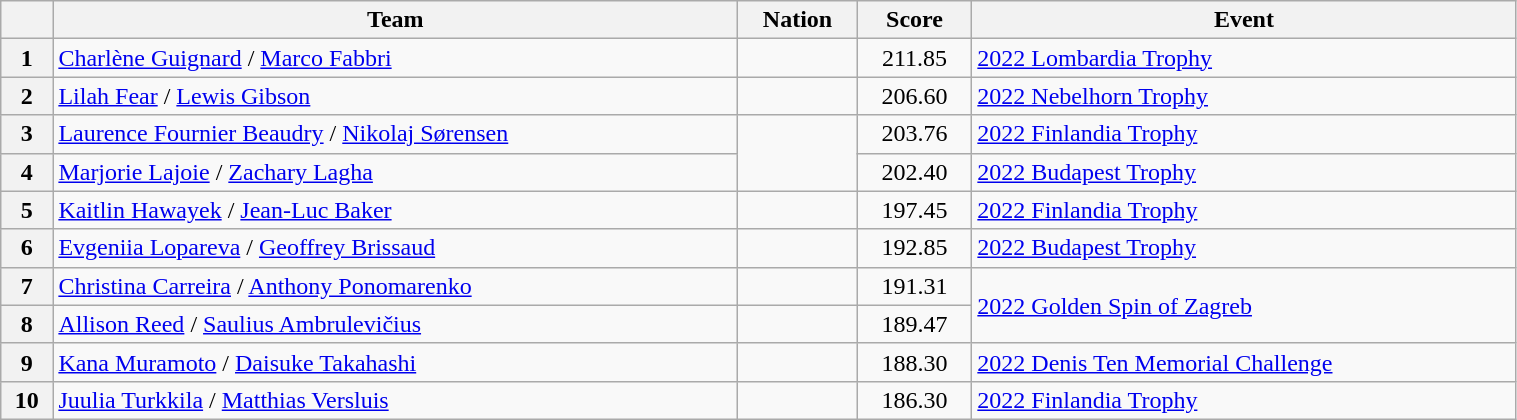<table class="wikitable sortable" style="text-align:left; width:80%">
<tr>
<th scope="col"></th>
<th scope="col">Team</th>
<th scope="col">Nation</th>
<th scope="col">Score</th>
<th scope="col">Event</th>
</tr>
<tr>
<th scope="row">1</th>
<td><a href='#'>Charlène Guignard</a> / <a href='#'>Marco Fabbri</a></td>
<td></td>
<td style="text-align:center;">211.85</td>
<td><a href='#'>2022 Lombardia Trophy</a></td>
</tr>
<tr>
<th scope="row">2</th>
<td><a href='#'>Lilah Fear</a> / <a href='#'>Lewis Gibson</a></td>
<td></td>
<td style="text-align:center;">206.60</td>
<td><a href='#'>2022 Nebelhorn Trophy</a></td>
</tr>
<tr>
<th scope="row">3</th>
<td><a href='#'>Laurence Fournier Beaudry</a> / <a href='#'>Nikolaj Sørensen</a></td>
<td rowspan="2"></td>
<td style="text-align:center;">203.76</td>
<td><a href='#'>2022 Finlandia Trophy</a></td>
</tr>
<tr>
<th scope="row">4</th>
<td><a href='#'>Marjorie Lajoie</a> / <a href='#'>Zachary Lagha</a></td>
<td style="text-align:center;">202.40</td>
<td><a href='#'>2022 Budapest Trophy</a></td>
</tr>
<tr>
<th scope="row">5</th>
<td><a href='#'>Kaitlin Hawayek</a> / <a href='#'>Jean-Luc Baker</a></td>
<td></td>
<td style="text-align:center;">197.45</td>
<td><a href='#'>2022 Finlandia Trophy</a></td>
</tr>
<tr>
<th scope="row">6</th>
<td><a href='#'>Evgeniia Lopareva</a> / <a href='#'>Geoffrey Brissaud</a></td>
<td></td>
<td style="text-align:center;">192.85</td>
<td><a href='#'>2022 Budapest Trophy</a></td>
</tr>
<tr>
<th scope="row">7</th>
<td><a href='#'>Christina Carreira</a> / <a href='#'>Anthony Ponomarenko</a></td>
<td></td>
<td style="text-align:center;">191.31</td>
<td rowspan="2"><a href='#'>2022 Golden Spin of Zagreb</a></td>
</tr>
<tr>
<th scope="row">8</th>
<td><a href='#'>Allison Reed</a> / <a href='#'>Saulius Ambrulevičius</a></td>
<td></td>
<td style="text-align:center;">189.47</td>
</tr>
<tr>
<th scope="row">9</th>
<td><a href='#'>Kana Muramoto</a> / <a href='#'>Daisuke Takahashi</a></td>
<td></td>
<td style="text-align:center;">188.30</td>
<td><a href='#'>2022 Denis Ten Memorial Challenge</a></td>
</tr>
<tr>
<th scope="row">10</th>
<td><a href='#'>Juulia Turkkila</a> / <a href='#'>Matthias Versluis</a></td>
<td></td>
<td style="text-align:center;">186.30</td>
<td><a href='#'>2022 Finlandia Trophy</a></td>
</tr>
</table>
